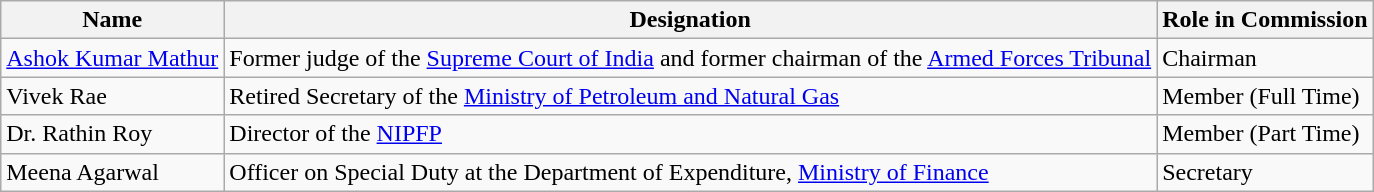<table class="wikitable">
<tr>
<th>Name</th>
<th>Designation</th>
<th>Role in Commission</th>
</tr>
<tr>
<td><a href='#'>Ashok Kumar Mathur</a></td>
<td>Former judge of the <a href='#'>Supreme Court of India</a> and former chairman of the <a href='#'>Armed Forces Tribunal</a></td>
<td>Chairman</td>
</tr>
<tr>
<td>Vivek Rae</td>
<td>Retired Secretary of the <a href='#'>Ministry of Petroleum and Natural Gas</a></td>
<td>Member (Full Time)</td>
</tr>
<tr>
<td>Dr. Rathin Roy</td>
<td>Director of the <a href='#'>NIPFP</a></td>
<td>Member (Part Time)</td>
</tr>
<tr>
<td>Meena Agarwal</td>
<td>Officer on Special Duty at the Department of Expenditure, <a href='#'>Ministry of Finance</a></td>
<td>Secretary</td>
</tr>
</table>
